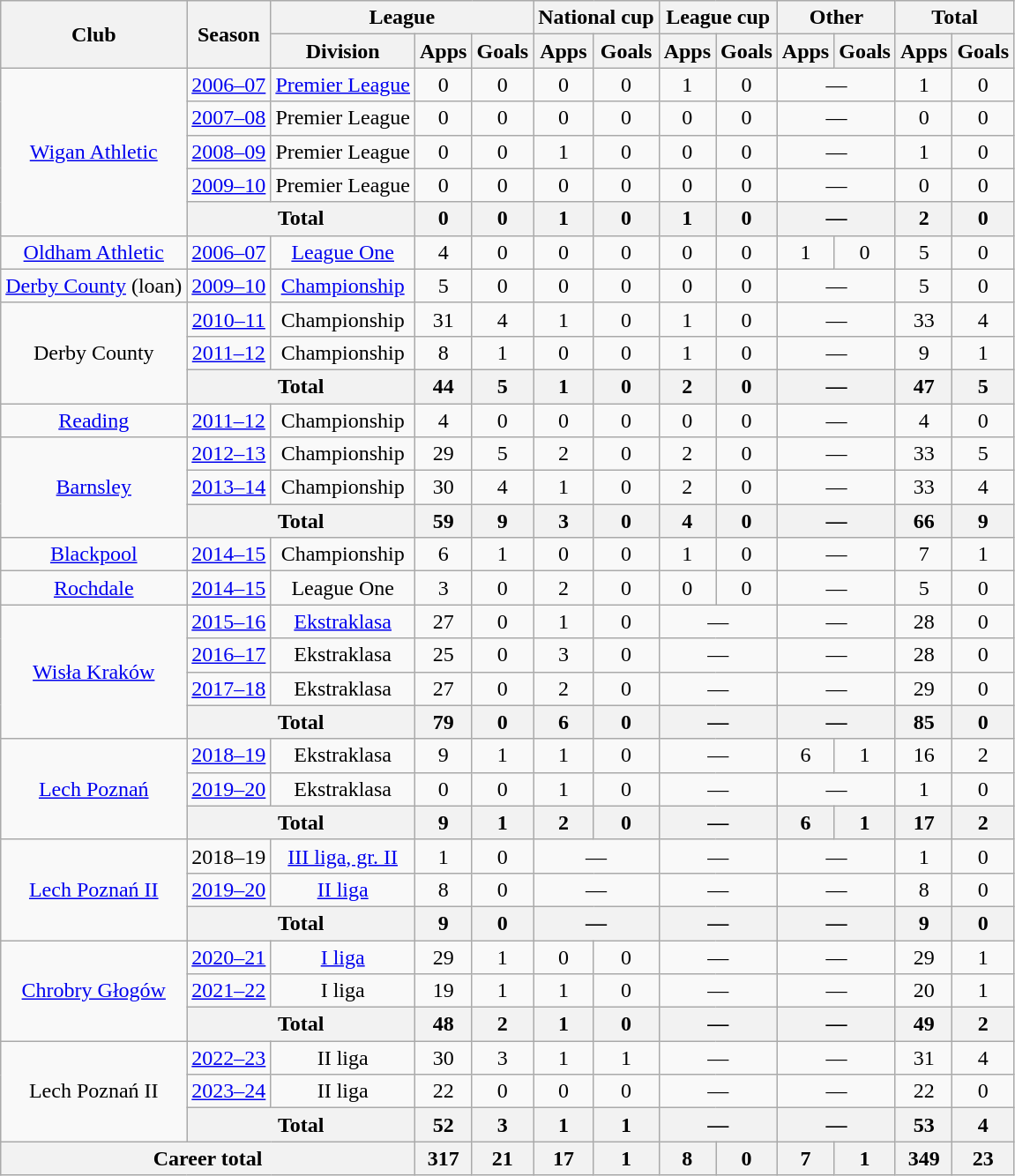<table class="wikitable" style="text-align: center;">
<tr>
<th rowspan="2">Club</th>
<th rowspan="2">Season</th>
<th colspan="3">League</th>
<th colspan="2">National cup</th>
<th colspan="2">League cup</th>
<th colspan="2">Other</th>
<th colspan="2">Total</th>
</tr>
<tr>
<th>Division</th>
<th>Apps</th>
<th>Goals</th>
<th>Apps</th>
<th>Goals</th>
<th>Apps</th>
<th>Goals</th>
<th>Apps</th>
<th>Goals</th>
<th>Apps</th>
<th>Goals</th>
</tr>
<tr>
<td rowspan="5"><a href='#'>Wigan Athletic</a></td>
<td><a href='#'>2006–07</a></td>
<td><a href='#'>Premier League</a></td>
<td>0</td>
<td>0</td>
<td>0</td>
<td>0</td>
<td>1</td>
<td>0</td>
<td colspan="2">—</td>
<td>1</td>
<td>0</td>
</tr>
<tr>
<td><a href='#'>2007–08</a></td>
<td>Premier League</td>
<td>0</td>
<td>0</td>
<td>0</td>
<td>0</td>
<td>0</td>
<td>0</td>
<td colspan="2">—</td>
<td>0</td>
<td>0</td>
</tr>
<tr>
<td><a href='#'>2008–09</a></td>
<td>Premier League</td>
<td>0</td>
<td>0</td>
<td>1</td>
<td>0</td>
<td>0</td>
<td>0</td>
<td colspan="2">—</td>
<td>1</td>
<td>0</td>
</tr>
<tr>
<td><a href='#'>2009–10</a></td>
<td>Premier League</td>
<td>0</td>
<td>0</td>
<td>0</td>
<td>0</td>
<td>0</td>
<td>0</td>
<td colspan="2">—</td>
<td>0</td>
<td>0</td>
</tr>
<tr>
<th colspan="2">Total</th>
<th>0</th>
<th>0</th>
<th>1</th>
<th>0</th>
<th>1</th>
<th>0</th>
<th colspan="2">—</th>
<th>2</th>
<th>0</th>
</tr>
<tr>
<td rowspan="1"><a href='#'>Oldham Athletic</a></td>
<td><a href='#'>2006–07</a></td>
<td><a href='#'>League One</a></td>
<td>4</td>
<td>0</td>
<td>0</td>
<td>0</td>
<td>0</td>
<td>0</td>
<td>1</td>
<td>0</td>
<td>5</td>
<td>0</td>
</tr>
<tr>
<td rowspan="1"><a href='#'>Derby County</a> (loan)</td>
<td><a href='#'>2009–10</a></td>
<td><a href='#'>Championship</a></td>
<td>5</td>
<td>0</td>
<td>0</td>
<td>0</td>
<td>0</td>
<td>0</td>
<td colspan="2">—</td>
<td>5</td>
<td>0</td>
</tr>
<tr>
<td rowspan="3">Derby County</td>
<td><a href='#'>2010–11</a></td>
<td>Championship</td>
<td>31</td>
<td>4</td>
<td>1</td>
<td>0</td>
<td>1</td>
<td>0</td>
<td colspan="2">—</td>
<td>33</td>
<td>4</td>
</tr>
<tr>
<td><a href='#'>2011–12</a></td>
<td>Championship</td>
<td>8</td>
<td>1</td>
<td>0</td>
<td>0</td>
<td>1</td>
<td>0</td>
<td colspan="2">—</td>
<td>9</td>
<td>1</td>
</tr>
<tr>
<th colspan="2">Total</th>
<th>44</th>
<th>5</th>
<th>1</th>
<th>0</th>
<th>2</th>
<th>0</th>
<th colspan="2">—</th>
<th>47</th>
<th>5</th>
</tr>
<tr>
<td rowspan="1"><a href='#'>Reading</a></td>
<td><a href='#'>2011–12</a></td>
<td>Championship</td>
<td>4</td>
<td>0</td>
<td>0</td>
<td>0</td>
<td>0</td>
<td>0</td>
<td colspan="2">—</td>
<td>4</td>
<td>0</td>
</tr>
<tr>
<td rowspan="3"><a href='#'>Barnsley</a></td>
<td><a href='#'>2012–13</a></td>
<td>Championship</td>
<td>29</td>
<td>5</td>
<td>2</td>
<td>0</td>
<td>2</td>
<td>0</td>
<td colspan="2">—</td>
<td>33</td>
<td>5</td>
</tr>
<tr>
<td><a href='#'>2013–14</a></td>
<td>Championship</td>
<td>30</td>
<td>4</td>
<td>1</td>
<td>0</td>
<td>2</td>
<td>0</td>
<td colspan="2">—</td>
<td>33</td>
<td>4</td>
</tr>
<tr>
<th colspan="2">Total</th>
<th>59</th>
<th>9</th>
<th>3</th>
<th>0</th>
<th>4</th>
<th>0</th>
<th colspan="2">—</th>
<th>66</th>
<th>9</th>
</tr>
<tr>
<td rowspan="1"><a href='#'>Blackpool</a></td>
<td><a href='#'>2014–15</a></td>
<td>Championship</td>
<td>6</td>
<td>1</td>
<td>0</td>
<td>0</td>
<td>1</td>
<td>0</td>
<td colspan="2">—</td>
<td>7</td>
<td>1</td>
</tr>
<tr>
<td rowspan="1"><a href='#'>Rochdale</a></td>
<td><a href='#'>2014–15</a></td>
<td>League One</td>
<td>3</td>
<td>0</td>
<td>2</td>
<td>0</td>
<td>0</td>
<td>0</td>
<td colspan="2">—</td>
<td>5</td>
<td>0</td>
</tr>
<tr>
<td rowspan="4"><a href='#'>Wisła Kraków</a></td>
<td><a href='#'>2015–16</a></td>
<td><a href='#'>Ekstraklasa</a></td>
<td>27</td>
<td>0</td>
<td>1</td>
<td>0</td>
<td colspan="2">—</td>
<td colspan="2">—</td>
<td>28</td>
<td>0</td>
</tr>
<tr>
<td><a href='#'>2016–17</a></td>
<td>Ekstraklasa</td>
<td>25</td>
<td>0</td>
<td>3</td>
<td>0</td>
<td colspan="2">—</td>
<td colspan="2">—</td>
<td>28</td>
<td>0</td>
</tr>
<tr>
<td><a href='#'>2017–18</a></td>
<td>Ekstraklasa</td>
<td>27</td>
<td>0</td>
<td>2</td>
<td>0</td>
<td colspan="2">—</td>
<td colspan="2">—</td>
<td>29</td>
<td>0</td>
</tr>
<tr>
<th colspan="2">Total</th>
<th>79</th>
<th>0</th>
<th>6</th>
<th>0</th>
<th colspan="2">—</th>
<th colspan="2">—</th>
<th>85</th>
<th>0</th>
</tr>
<tr>
<td rowspan="3"><a href='#'>Lech Poznań</a></td>
<td><a href='#'>2018–19</a></td>
<td>Ekstraklasa</td>
<td>9</td>
<td>1</td>
<td>1</td>
<td>0</td>
<td colspan="2">—</td>
<td>6</td>
<td>1</td>
<td>16</td>
<td>2</td>
</tr>
<tr>
<td><a href='#'>2019–20</a></td>
<td>Ekstraklasa</td>
<td>0</td>
<td>0</td>
<td>1</td>
<td>0</td>
<td colspan="2">—</td>
<td colspan="2">—</td>
<td>1</td>
<td>0</td>
</tr>
<tr>
<th colspan="2">Total</th>
<th>9</th>
<th>1</th>
<th>2</th>
<th>0</th>
<th colspan="2">—</th>
<th>6</th>
<th>1</th>
<th>17</th>
<th>2</th>
</tr>
<tr>
<td rowspan="3"><a href='#'>Lech Poznań II</a></td>
<td>2018–19</td>
<td><a href='#'>III liga, gr. II</a></td>
<td>1</td>
<td>0</td>
<td colspan="2">—</td>
<td colspan="2">—</td>
<td colspan="2">—</td>
<td>1</td>
<td>0</td>
</tr>
<tr>
<td><a href='#'>2019–20</a></td>
<td><a href='#'>II liga</a></td>
<td>8</td>
<td>0</td>
<td colspan="2">—</td>
<td colspan="2">—</td>
<td colspan="2">—</td>
<td>8</td>
<td>0</td>
</tr>
<tr>
<th colspan="2">Total</th>
<th>9</th>
<th>0</th>
<th colspan="2">—</th>
<th colspan="2">—</th>
<th colspan="2">—</th>
<th>9</th>
<th>0</th>
</tr>
<tr>
<td rowspan="3"><a href='#'>Chrobry Głogów</a></td>
<td><a href='#'>2020–21</a></td>
<td><a href='#'>I liga</a></td>
<td>29</td>
<td>1</td>
<td>0</td>
<td>0</td>
<td colspan="2">—</td>
<td colspan="2">—</td>
<td>29</td>
<td>1</td>
</tr>
<tr>
<td><a href='#'>2021–22</a></td>
<td>I liga</td>
<td>19</td>
<td>1</td>
<td>1</td>
<td>0</td>
<td colspan="2">—</td>
<td colspan="2">—</td>
<td>20</td>
<td>1</td>
</tr>
<tr>
<th colspan="2">Total</th>
<th>48</th>
<th>2</th>
<th>1</th>
<th>0</th>
<th colspan="2">—</th>
<th colspan="2">—</th>
<th>49</th>
<th>2</th>
</tr>
<tr>
<td rowspan="3">Lech Poznań II</td>
<td><a href='#'>2022–23</a></td>
<td>II liga</td>
<td>30</td>
<td>3</td>
<td>1</td>
<td>1</td>
<td colspan="2">—</td>
<td colspan="2">—</td>
<td>31</td>
<td>4</td>
</tr>
<tr>
<td><a href='#'>2023–24</a></td>
<td>II liga</td>
<td>22</td>
<td>0</td>
<td>0</td>
<td>0</td>
<td colspan="2">—</td>
<td colspan="2">—</td>
<td>22</td>
<td>0</td>
</tr>
<tr>
<th colspan="2">Total</th>
<th>52</th>
<th>3</th>
<th>1</th>
<th>1</th>
<th colspan="2">—</th>
<th colspan="2">—</th>
<th>53</th>
<th>4</th>
</tr>
<tr>
<th colspan="3">Career total</th>
<th>317</th>
<th>21</th>
<th>17</th>
<th>1</th>
<th>8</th>
<th>0</th>
<th>7</th>
<th>1</th>
<th>349</th>
<th>23</th>
</tr>
</table>
